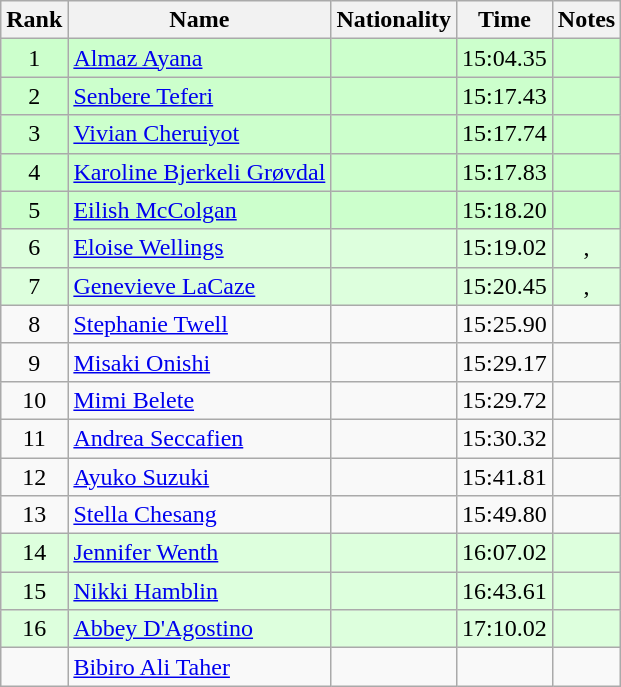<table class="wikitable sortable" style="text-align:center">
<tr>
<th>Rank</th>
<th>Name</th>
<th>Nationality</th>
<th>Time</th>
<th>Notes</th>
</tr>
<tr bgcolor="ccffcc">
<td>1</td>
<td align=left><a href='#'>Almaz Ayana</a></td>
<td align=left></td>
<td>15:04.35</td>
<td></td>
</tr>
<tr bgcolor="ccffcc">
<td>2</td>
<td align=left><a href='#'>Senbere Teferi</a></td>
<td align=left></td>
<td>15:17.43</td>
<td></td>
</tr>
<tr bgcolor="ccffcc">
<td>3</td>
<td align=left><a href='#'>Vivian Cheruiyot</a></td>
<td align=left></td>
<td>15:17.74</td>
<td></td>
</tr>
<tr bgcolor="ccffcc">
<td>4</td>
<td align=left><a href='#'>Karoline Bjerkeli Grøvdal</a></td>
<td align=left></td>
<td>15:17.83</td>
<td></td>
</tr>
<tr bgcolor="ccffcc">
<td>5</td>
<td align=left><a href='#'>Eilish McColgan</a></td>
<td align=left></td>
<td>15:18.20</td>
<td></td>
</tr>
<tr bgcolor="ddffdd">
<td>6</td>
<td align=left><a href='#'>Eloise Wellings</a></td>
<td align=left></td>
<td>15:19.02</td>
<td>, </td>
</tr>
<tr bgcolor="ddffdd">
<td>7</td>
<td align=left><a href='#'>Genevieve LaCaze</a></td>
<td align=left></td>
<td>15:20.45</td>
<td>, </td>
</tr>
<tr>
<td>8</td>
<td align=left><a href='#'>Stephanie Twell</a></td>
<td align=left></td>
<td>15:25.90</td>
<td></td>
</tr>
<tr>
<td>9</td>
<td align=left><a href='#'>Misaki Onishi</a></td>
<td align=left></td>
<td>15:29.17</td>
<td></td>
</tr>
<tr>
<td>10</td>
<td align=left><a href='#'>Mimi Belete</a></td>
<td align=left></td>
<td>15:29.72</td>
<td></td>
</tr>
<tr>
<td>11</td>
<td align=left><a href='#'>Andrea Seccafien</a></td>
<td align=left></td>
<td>15:30.32</td>
<td></td>
</tr>
<tr>
<td>12</td>
<td align=left><a href='#'>Ayuko Suzuki</a></td>
<td align=left></td>
<td>15:41.81</td>
<td></td>
</tr>
<tr>
<td>13</td>
<td align=left><a href='#'>Stella Chesang</a></td>
<td align=left></td>
<td>15:49.80</td>
<td></td>
</tr>
<tr bgcolor="ddffdd">
<td>14</td>
<td align=left><a href='#'>Jennifer Wenth</a></td>
<td align=left></td>
<td>16:07.02</td>
<td></td>
</tr>
<tr bgcolor="ddffdd">
<td>15</td>
<td align=left><a href='#'>Nikki Hamblin</a></td>
<td align=left></td>
<td>16:43.61</td>
<td></td>
</tr>
<tr bgcolor="ddffdd">
<td>16</td>
<td align=left><a href='#'>Abbey D'Agostino</a></td>
<td align=left></td>
<td>17:10.02</td>
<td></td>
</tr>
<tr>
<td></td>
<td align=left><a href='#'>Bibiro Ali Taher</a></td>
<td align=left></td>
<td></td>
<td></td>
</tr>
</table>
